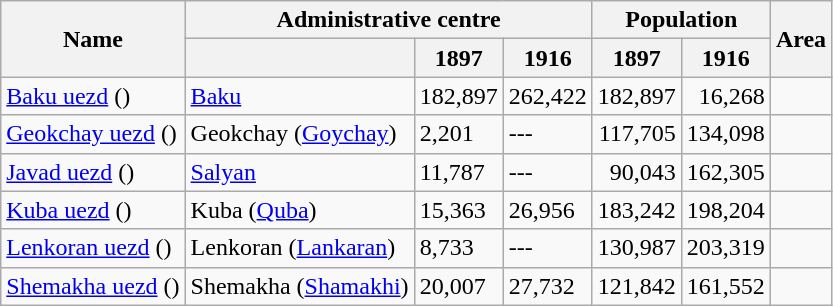<table class="wikitable sortable">
<tr>
<th rowspan="2">Name</th>
<th colspan="3">Administrative centre</th>
<th colspan="2">Population</th>
<th rowspan="2">Area</th>
</tr>
<tr>
<th></th>
<th>1897</th>
<th>1916</th>
<th>1897</th>
<th>1916</th>
</tr>
<tr>
<td><a href='#'>Baku uezd</a> ()</td>
<td><a href='#'>Baku</a></td>
<td>182,897</td>
<td>262,422</td>
<td align="right">182,897</td>
<td align="right">16,268</td>
<td></td>
</tr>
<tr>
<td><a href='#'>Geokchay uezd</a> ()</td>
<td>Geokchay (<a href='#'>Goychay</a>)</td>
<td>2,201</td>
<td>---</td>
<td align="right">117,705</td>
<td align="right">134,098</td>
<td></td>
</tr>
<tr>
<td><a href='#'>Javad uezd</a> ()</td>
<td><a href='#'>Salyan</a></td>
<td>11,787</td>
<td>---</td>
<td align="right">90,043</td>
<td align="right">162,305</td>
<td></td>
</tr>
<tr>
<td><a href='#'>Kuba uezd</a> ()</td>
<td>Kuba (<a href='#'>Quba</a>)</td>
<td>15,363</td>
<td>26,956</td>
<td align="right">183,242</td>
<td align="right">198,204</td>
<td></td>
</tr>
<tr>
<td><a href='#'>Lenkoran uezd</a> ()</td>
<td>Lenkoran (<a href='#'>Lankaran</a>)</td>
<td>8,733</td>
<td>---</td>
<td align="right">130,987</td>
<td align="right">203,319</td>
<td></td>
</tr>
<tr>
<td><a href='#'>Shemakha uezd</a> ()</td>
<td>Shemakha (<a href='#'>Shamakhi</a>)</td>
<td>20,007</td>
<td>27,732</td>
<td align="right">121,842</td>
<td align="right">161,552</td>
<td></td>
</tr>
</table>
